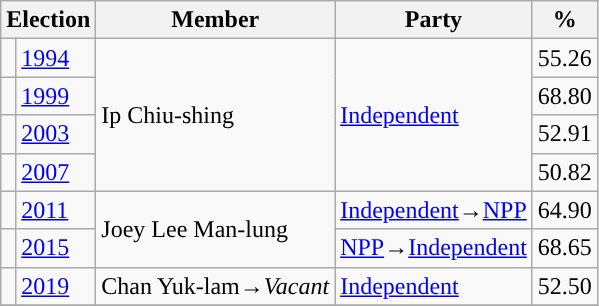<table class="wikitable">
<tr>
<th colspan="2">Election</th>
<th>Member</th>
<th>Party</th>
<th>%</th>
</tr>
<tr>
<td style="background-color: "></td>
<td><a href='#'>1994</a></td>
<td rowspan=4>Ip Chiu-shing</td>
<td rowspan=4><a href='#'>Independent</a></td>
<td>55.26</td>
</tr>
<tr>
<td style="background-color: "></td>
<td><a href='#'>1999</a></td>
<td>68.80</td>
</tr>
<tr>
<td style="background-color: "></td>
<td><a href='#'>2003</a></td>
<td>52.91</td>
</tr>
<tr>
<td style="background-color: "></td>
<td><a href='#'>2007</a></td>
<td>50.82</td>
</tr>
<tr>
<td style="background-color: "></td>
<td><a href='#'>2011</a></td>
<td rowspan=2>Joey Lee Man-lung</td>
<td><a href='#'>Independent</a>→<a href='#'>NPP</a></td>
<td>64.90</td>
</tr>
<tr>
<td style="background-color: "></td>
<td><a href='#'>2015</a></td>
<td><a href='#'>NPP</a>→<a href='#'>Independent</a></td>
<td>68.65</td>
</tr>
<tr>
<td style="background-color: "></td>
<td><a href='#'>2019</a></td>
<td>Chan Yuk-lam→<em>Vacant</em></td>
<td><a href='#'>Independent</a></td>
<td>52.50</td>
</tr>
<tr>
</tr>
</table>
